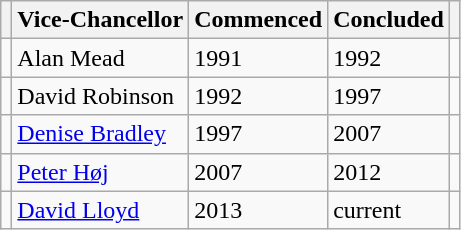<table class="wikitable">
<tr>
<th></th>
<th>Vice-Chancellor</th>
<th>Commenced</th>
<th>Concluded</th>
<th></th>
</tr>
<tr>
<td></td>
<td>Alan Mead</td>
<td>1991</td>
<td>1992</td>
<td></td>
</tr>
<tr>
<td></td>
<td>David Robinson</td>
<td>1992</td>
<td>1997</td>
<td></td>
</tr>
<tr>
<td></td>
<td><a href='#'>Denise Bradley</a></td>
<td>1997</td>
<td>2007</td>
<td></td>
</tr>
<tr>
<td></td>
<td><a href='#'>Peter Høj</a></td>
<td>2007</td>
<td>2012</td>
<td></td>
</tr>
<tr>
<td></td>
<td><a href='#'>David Lloyd</a></td>
<td>2013</td>
<td>current</td>
<td></td>
</tr>
</table>
